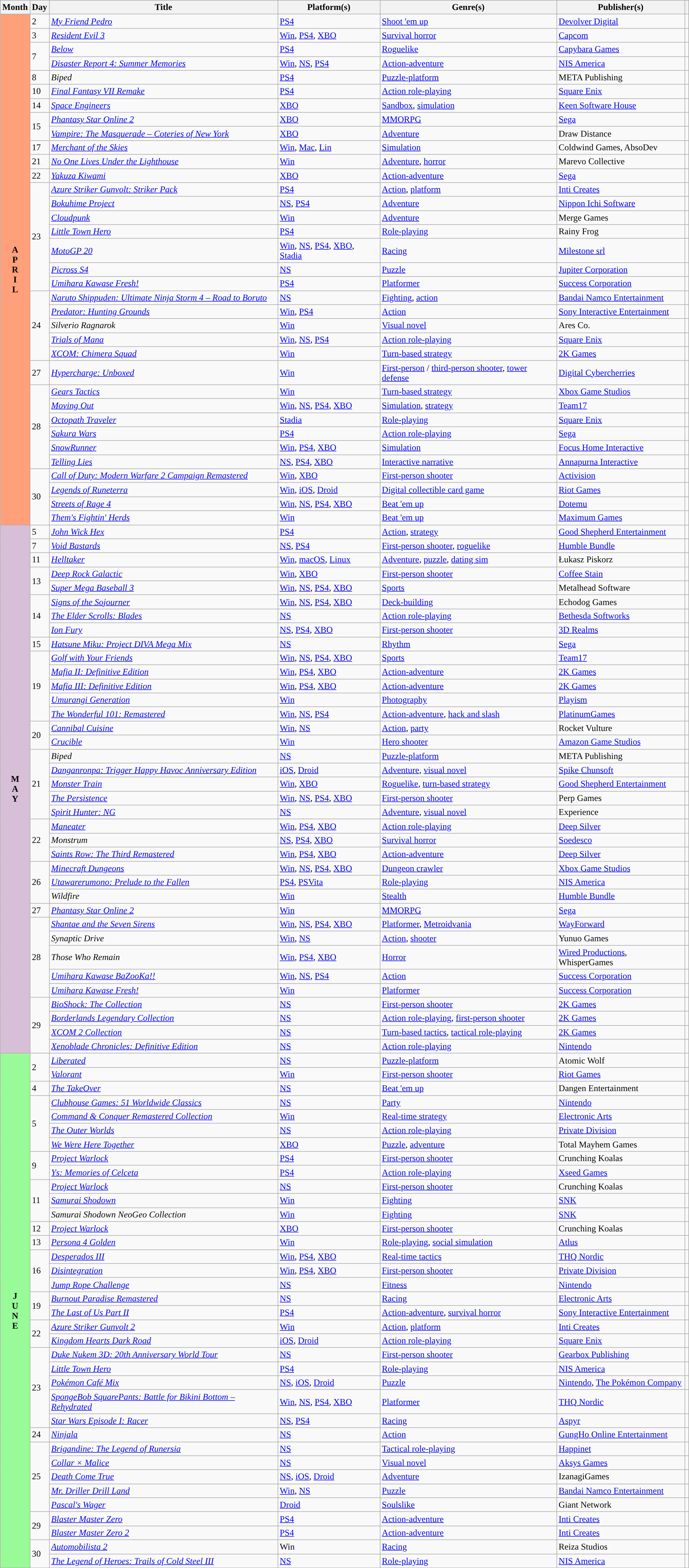<table class="wikitable">
<tr style="background:#dae3e7;">
<th>Month</th>
<th>Day</th>
<th>Title</th>
<th>Platform(s)</th>
<th>Genre(s)</th>
<th>Publisher(s)</th>
<th></th>
</tr>
<tr>
<td rowspan="35" style="text-align:center; background:#ffa07a; textcolor:#000;"><strong>A<br>P<br>R<br>I<br>L</strong></td>
<td>2</td>
<td><em><a href='#'>My Friend Pedro</a></em></td>
<td><a href='#'>PS4</a></td>
<td><a href='#'>Shoot 'em up</a></td>
<td><a href='#'>Devolver Digital</a></td>
<td align="center"></td>
</tr>
<tr>
<td>3</td>
<td><em><a href='#'>Resident Evil 3</a></em></td>
<td><a href='#'>Win</a>, <a href='#'>PS4</a>, <a href='#'>XBO</a></td>
<td><a href='#'>Survival horror</a></td>
<td><a href='#'>Capcom</a></td>
<td align="center"></td>
</tr>
<tr>
<td rowspan="2">7</td>
<td><em><a href='#'>Below</a></em></td>
<td><a href='#'>PS4</a></td>
<td><a href='#'>Roguelike</a></td>
<td><a href='#'>Capybara Games</a></td>
<td align="center"></td>
</tr>
<tr>
<td><em><a href='#'>Disaster Report 4: Summer Memories</a></em></td>
<td><a href='#'>Win</a>, <a href='#'>NS</a>, <a href='#'>PS4</a></td>
<td><a href='#'>Action-adventure</a></td>
<td><a href='#'>NIS America</a></td>
<td align="center"></td>
</tr>
<tr>
<td>8</td>
<td><em>Biped</em></td>
<td><a href='#'>PS4</a></td>
<td><a href='#'>Puzzle-platform</a></td>
<td>META Publishing</td>
<td align="center"></td>
</tr>
<tr>
<td>10</td>
<td><em><a href='#'>Final Fantasy VII Remake</a></em></td>
<td><a href='#'>PS4</a></td>
<td><a href='#'>Action role-playing</a></td>
<td><a href='#'>Square Enix</a></td>
<td align="center"></td>
</tr>
<tr>
<td>14</td>
<td><em><a href='#'>Space Engineers</a></em></td>
<td><a href='#'>XBO</a></td>
<td><a href='#'>Sandbox</a>, <a href='#'>simulation</a></td>
<td><a href='#'>Keen Software House</a></td>
<td align="center"></td>
</tr>
<tr>
<td rowspan="2">15</td>
<td><em><a href='#'>Phantasy Star Online 2</a></em></td>
<td><a href='#'>XBO</a></td>
<td><a href='#'>MMORPG</a></td>
<td><a href='#'>Sega</a></td>
<td align="center"></td>
</tr>
<tr>
<td><em><a href='#'>Vampire: The Masquerade – Coteries of New York</a></em></td>
<td><a href='#'>XBO</a></td>
<td><a href='#'>Adventure</a></td>
<td>Draw Distance</td>
<td align="center"></td>
</tr>
<tr>
<td>17</td>
<td><em><a href='#'>Merchant of the Skies</a></em></td>
<td><a href='#'>Win</a>, <a href='#'>Mac</a>, <a href='#'>Lin</a></td>
<td><a href='#'>Simulation</a></td>
<td>Coldwind Games, AbsoDev</td>
<td align=center></td>
</tr>
<tr>
<td>21</td>
<td><em><a href='#'>No One Lives Under the Lighthouse</a></em></td>
<td><a href='#'>Win</a></td>
<td><a href='#'>Adventure</a>, <a href='#'>horror</a></td>
<td>Marevo Collective</td>
<td></td>
</tr>
<tr>
<td>22</td>
<td><em><a href='#'>Yakuza Kiwami</a></em></td>
<td><a href='#'>XBO</a></td>
<td><a href='#'>Action-adventure</a></td>
<td><a href='#'>Sega</a></td>
<td align="center"></td>
</tr>
<tr>
<td rowspan="7">23</td>
<td><em><a href='#'>Azure Striker Gunvolt: Striker Pack</a></em></td>
<td><a href='#'>PS4</a></td>
<td><a href='#'>Action</a>, <a href='#'>platform</a></td>
<td><a href='#'>Inti Creates</a></td>
<td align="center"></td>
</tr>
<tr>
<td><em><a href='#'>Bokuhime Project</a></em></td>
<td><a href='#'>NS</a>, <a href='#'>PS4</a></td>
<td><a href='#'>Adventure</a></td>
<td><a href='#'>Nippon Ichi Software</a></td>
<td align="center"></td>
</tr>
<tr>
<td><em><a href='#'>Cloudpunk</a></em></td>
<td><a href='#'>Win</a></td>
<td><a href='#'>Adventure</a></td>
<td>Merge Games</td>
<td align="center"></td>
</tr>
<tr>
<td><em><a href='#'>Little Town Hero</a></em></td>
<td><a href='#'>PS4</a></td>
<td><a href='#'>Role-playing</a></td>
<td>Rainy Frog</td>
<td align="center"></td>
</tr>
<tr>
<td><em><a href='#'>MotoGP 20</a></em></td>
<td><a href='#'>Win</a>, <a href='#'>NS</a>, <a href='#'>PS4</a>, <a href='#'>XBO</a>, <a href='#'>Stadia</a></td>
<td><a href='#'>Racing</a></td>
<td><a href='#'>Milestone srl</a></td>
<td align="center"></td>
</tr>
<tr>
<td><em><a href='#'>Picross S4</a></em></td>
<td><a href='#'>NS</a></td>
<td><a href='#'>Puzzle</a></td>
<td><a href='#'>Jupiter Corporation</a></td>
<td align="center"></td>
</tr>
<tr>
<td><em><a href='#'>Umihara Kawase Fresh!</a></em></td>
<td><a href='#'>PS4</a></td>
<td><a href='#'>Platformer</a></td>
<td><a href='#'>Success Corporation</a></td>
<td align="center"></td>
</tr>
<tr>
<td rowspan="5">24</td>
<td><em><a href='#'>Naruto Shippuden: Ultimate Ninja Storm 4 – Road to Boruto</a></em></td>
<td><a href='#'>NS</a></td>
<td><a href='#'>Fighting</a>, <a href='#'>action</a></td>
<td><a href='#'>Bandai Namco Entertainment</a></td>
<td align="center"></td>
</tr>
<tr>
<td><em><a href='#'>Predator: Hunting Grounds</a></em></td>
<td><a href='#'>Win</a>, <a href='#'>PS4</a></td>
<td><a href='#'>Action</a></td>
<td><a href='#'>Sony Interactive Entertainment</a></td>
<td align="center"></td>
</tr>
<tr>
<td><em>Silverio Ragnarok</em></td>
<td><a href='#'>Win</a></td>
<td><a href='#'>Visual novel</a></td>
<td>Ares Co.</td>
<td align="center"></td>
</tr>
<tr>
<td><em><a href='#'>Trials of Mana</a></em></td>
<td><a href='#'>Win</a>, <a href='#'>NS</a>, <a href='#'>PS4</a></td>
<td><a href='#'>Action role-playing</a></td>
<td><a href='#'>Square Enix</a></td>
<td align="center"></td>
</tr>
<tr>
<td><em><a href='#'>XCOM: Chimera Squad</a></em></td>
<td><a href='#'>Win</a></td>
<td><a href='#'>Turn-based strategy</a></td>
<td><a href='#'>2K Games</a></td>
<td align="center"></td>
</tr>
<tr>
<td>27</td>
<td><em><a href='#'>Hypercharge: Unboxed</a></em></td>
<td><a href='#'>Win</a></td>
<td><a href='#'>First-person</a> / <a href='#'>third-person shooter</a>, <a href='#'>tower defense</a></td>
<td><a href='#'>Digital Cybercherries</a></td>
<td align="center"></td>
</tr>
<tr>
<td rowspan="6">28</td>
<td><em><a href='#'>Gears Tactics</a></em></td>
<td><a href='#'>Win</a></td>
<td><a href='#'>Turn-based strategy</a></td>
<td><a href='#'>Xbox Game Studios</a></td>
<td align="center"></td>
</tr>
<tr>
<td><em><a href='#'>Moving Out</a></em></td>
<td><a href='#'>Win</a>, <a href='#'>NS</a>, <a href='#'>PS4</a>, <a href='#'>XBO</a></td>
<td><a href='#'>Simulation</a>, <a href='#'>strategy</a></td>
<td><a href='#'>Team17</a></td>
<td align="center"></td>
</tr>
<tr>
<td><em><a href='#'>Octopath Traveler</a></em></td>
<td><a href='#'>Stadia</a></td>
<td><a href='#'>Role-playing</a></td>
<td><a href='#'>Square Enix</a></td>
<td align="center"></td>
</tr>
<tr>
<td><em><a href='#'>Sakura Wars</a></em></td>
<td><a href='#'>PS4</a></td>
<td><a href='#'>Action role-playing</a></td>
<td><a href='#'>Sega</a></td>
<td align="center"></td>
</tr>
<tr>
<td><em><a href='#'>SnowRunner</a></em></td>
<td><a href='#'>Win</a>, <a href='#'>PS4</a>, <a href='#'>XBO</a></td>
<td><a href='#'>Simulation</a></td>
<td><a href='#'>Focus Home Interactive</a></td>
<td align="center"></td>
</tr>
<tr>
<td><em><a href='#'>Telling Lies</a></em></td>
<td><a href='#'>NS</a>, <a href='#'>PS4</a>, <a href='#'>XBO</a></td>
<td><a href='#'>Interactive narrative</a></td>
<td><a href='#'>Annapurna Interactive</a></td>
<td align="center"></td>
</tr>
<tr>
<td rowspan="4">30</td>
<td><em><a href='#'>Call of Duty: Modern Warfare 2 Campaign Remastered</a></em></td>
<td><a href='#'>Win</a>, <a href='#'>XBO</a></td>
<td><a href='#'>First-person shooter</a></td>
<td><a href='#'>Activision</a></td>
<td align="center"></td>
</tr>
<tr>
<td><em><a href='#'>Legends of Runeterra</a></em></td>
<td><a href='#'>Win</a>, <a href='#'>iOS</a>, <a href='#'>Droid</a></td>
<td><a href='#'>Digital collectible card game</a></td>
<td><a href='#'>Riot Games</a></td>
<td align="center"></td>
</tr>
<tr>
<td><em><a href='#'>Streets of Rage 4</a></em></td>
<td><a href='#'>Win</a>, <a href='#'>NS</a>, <a href='#'>PS4</a>, <a href='#'>XBO</a></td>
<td><a href='#'>Beat 'em up</a></td>
<td><a href='#'>Dotemu</a></td>
<td align="center"></td>
</tr>
<tr>
<td><em><a href='#'>Them's Fightin' Herds</a></em></td>
<td><a href='#'>Win</a></td>
<td><a href='#'>Beat 'em up</a></td>
<td><a href='#'>Maximum Games</a></td>
<td align="center"></td>
</tr>
<tr>
<td rowspan="37" style="text-align:center; background:thistle; textcolor:#000;"><strong>M<br>A<br>Y</strong></td>
<td>5</td>
<td><em><a href='#'>John Wick Hex</a></em></td>
<td><a href='#'>PS4</a></td>
<td><a href='#'>Action</a>, <a href='#'>strategy</a></td>
<td><a href='#'>Good Shepherd Entertainment</a></td>
<td align="center"></td>
</tr>
<tr>
<td>7</td>
<td><em><a href='#'>Void Bastards</a></em></td>
<td><a href='#'>NS</a>, <a href='#'>PS4</a></td>
<td><a href='#'>First-person shooter</a>, <a href='#'>roguelike</a></td>
<td><a href='#'>Humble Bundle</a></td>
<td align="center"></td>
</tr>
<tr>
<td>11</td>
<td><em><a href='#'>Helltaker</a></em></td>
<td><a href='#'>Win</a>, <a href='#'>macOS</a>, <a href='#'>Linux</a></td>
<td><a href='#'>Adventure</a>, <a href='#'>puzzle</a>, <a href='#'>dating sim</a></td>
<td>Łukasz Piskorz</td>
<td align="center"></td>
</tr>
<tr>
<td rowspan="2">13</td>
<td><em><a href='#'>Deep Rock Galactic</a></em></td>
<td><a href='#'>Win</a>, <a href='#'>XBO</a></td>
<td><a href='#'>First-person shooter</a></td>
<td><a href='#'>Coffee Stain</a></td>
<td align="center"></td>
</tr>
<tr>
<td><em><a href='#'>Super Mega Baseball 3</a></em></td>
<td><a href='#'>Win</a>, <a href='#'>NS</a>, <a href='#'>PS4</a>, <a href='#'>XBO</a></td>
<td><a href='#'>Sports</a></td>
<td>Metalhead Software</td>
<td align="center"></td>
</tr>
<tr>
<td rowspan="3">14</td>
<td><em><a href='#'>Signs of the Sojourner</a></em></td>
<td><a href='#'>Win</a>, <a href='#'>NS</a>, <a href='#'>PS4</a>, <a href='#'>XBO</a></td>
<td><a href='#'>Deck-building</a></td>
<td>Echodog Games</td>
<td></td>
</tr>
<tr>
<td><em><a href='#'>The Elder Scrolls: Blades</a></em></td>
<td><a href='#'>NS</a></td>
<td><a href='#'>Action role-playing</a></td>
<td><a href='#'>Bethesda Softworks</a></td>
<td align="center"></td>
</tr>
<tr>
<td><em><a href='#'>Ion Fury</a></em></td>
<td><a href='#'>NS</a>, <a href='#'>PS4</a>, <a href='#'>XBO</a></td>
<td><a href='#'>First-person shooter</a></td>
<td><a href='#'>3D Realms</a></td>
<td align="center"></td>
</tr>
<tr>
<td>15</td>
<td><em><a href='#'>Hatsune Miku: Project DIVA Mega Mix</a></em></td>
<td><a href='#'>NS</a></td>
<td><a href='#'>Rhythm</a></td>
<td><a href='#'>Sega</a></td>
<td align="center"></td>
</tr>
<tr>
<td rowspan="5">19</td>
<td><em><a href='#'>Golf with Your Friends</a></em></td>
<td><a href='#'>Win</a>, <a href='#'>NS</a>, <a href='#'>PS4</a>, <a href='#'>XBO</a></td>
<td><a href='#'>Sports</a></td>
<td><a href='#'>Team17</a></td>
<td align="center"></td>
</tr>
<tr>
<td><em><a href='#'>Mafia II: Definitive Edition</a></em></td>
<td><a href='#'>Win</a>, <a href='#'>PS4</a>, <a href='#'>XBO</a></td>
<td><a href='#'>Action-adventure</a></td>
<td><a href='#'>2K Games</a></td>
<td align="center"></td>
</tr>
<tr>
<td><em><a href='#'>Mafia III: Definitive Edition</a></em></td>
<td><a href='#'>Win</a>, <a href='#'>PS4</a>, <a href='#'>XBO</a></td>
<td><a href='#'>Action-adventure</a></td>
<td><a href='#'>2K Games</a></td>
<td align="center"></td>
</tr>
<tr>
<td><em><a href='#'>Umurangi Generation</a></em></td>
<td><a href='#'>Win</a></td>
<td><a href='#'>Photography</a></td>
<td><a href='#'>Playism</a></td>
<td align="center"></td>
</tr>
<tr>
<td><em><a href='#'>The Wonderful 101: Remastered</a></em></td>
<td><a href='#'>Win</a>, <a href='#'>NS</a>, <a href='#'>PS4</a></td>
<td><a href='#'>Action-adventure</a>, <a href='#'>hack and slash</a></td>
<td><a href='#'>PlatinumGames</a></td>
<td align="center"></td>
</tr>
<tr>
<td rowspan="2">20</td>
<td><em><a href='#'>Cannibal Cuisine</a></em></td>
<td><a href='#'>Win</a>, <a href='#'>NS</a></td>
<td><a href='#'>Action</a>, <a href='#'>party</a></td>
<td>Rocket Vulture</td>
<td align="center"></td>
</tr>
<tr>
<td><em><a href='#'>Crucible</a></em></td>
<td><a href='#'>Win</a></td>
<td><a href='#'>Hero shooter</a></td>
<td><a href='#'>Amazon Game Studios</a></td>
<td align="center"></td>
</tr>
<tr>
<td rowspan="5">21</td>
<td><em>Biped</em></td>
<td><a href='#'>NS</a></td>
<td><a href='#'>Puzzle-platform</a></td>
<td>META Publishing</td>
<td align="center"></td>
</tr>
<tr>
<td><em><a href='#'>Danganronpa: Trigger Happy Havoc Anniversary Edition</a></em></td>
<td><a href='#'>iOS</a>, <a href='#'>Droid</a></td>
<td><a href='#'>Adventure</a>, <a href='#'>visual novel</a></td>
<td><a href='#'>Spike Chunsoft</a></td>
<td align="center"></td>
</tr>
<tr>
<td><em><a href='#'>Monster Train</a></em></td>
<td><a href='#'>Win</a>, <a href='#'>XBO</a></td>
<td><a href='#'>Roguelike</a>, <a href='#'>turn-based strategy</a></td>
<td><a href='#'>Good Shepherd Entertainment</a></td>
<td align="center"></td>
</tr>
<tr>
<td><em><a href='#'>The Persistence</a></em></td>
<td><a href='#'>Win</a>, <a href='#'>NS</a>, <a href='#'>PS4</a>, <a href='#'>XBO</a></td>
<td><a href='#'>First-person shooter</a></td>
<td>Perp Games</td>
<td align="center"></td>
</tr>
<tr>
<td><em><a href='#'>Spirit Hunter: NG</a></em></td>
<td><a href='#'>NS</a></td>
<td><a href='#'>Adventure</a>, <a href='#'>visual novel</a></td>
<td>Experience</td>
<td align="center"></td>
</tr>
<tr>
<td rowspan="3">22</td>
<td><em><a href='#'>Maneater</a></em></td>
<td><a href='#'>Win</a>, <a href='#'>PS4</a>, <a href='#'>XBO</a></td>
<td><a href='#'>Action role-playing</a></td>
<td><a href='#'>Deep Silver</a></td>
<td align="center"></td>
</tr>
<tr>
<td><em>Monstrum</em></td>
<td><a href='#'>NS</a>, <a href='#'>PS4</a>, <a href='#'>XBO</a></td>
<td><a href='#'>Survival horror</a></td>
<td><a href='#'>Soedesco</a></td>
<td align="center"></td>
</tr>
<tr>
<td><em><a href='#'>Saints Row: The Third Remastered</a></em></td>
<td><a href='#'>Win</a>, <a href='#'>PS4</a>, <a href='#'>XBO</a></td>
<td><a href='#'>Action-adventure</a></td>
<td><a href='#'>Deep Silver</a></td>
<td align="center"></td>
</tr>
<tr>
<td rowspan="3">26</td>
<td><em><a href='#'>Minecraft Dungeons</a></em></td>
<td><a href='#'>Win</a>, <a href='#'>NS</a>, <a href='#'>PS4</a>, <a href='#'>XBO</a></td>
<td><a href='#'>Dungeon crawler</a></td>
<td><a href='#'>Xbox Game Studios</a></td>
<td align="center"></td>
</tr>
<tr>
<td><em><a href='#'>Utawarerumono: Prelude to the Fallen</a></em></td>
<td><a href='#'>PS4</a>, <a href='#'>PSVita</a></td>
<td><a href='#'>Role-playing</a></td>
<td><a href='#'>NIS America</a></td>
<td align="center"></td>
</tr>
<tr>
<td><em>Wildfire</em></td>
<td><a href='#'>Win</a></td>
<td><a href='#'>Stealth</a></td>
<td><a href='#'>Humble Bundle</a></td>
<td align="center"></td>
</tr>
<tr>
<td>27</td>
<td><em><a href='#'>Phantasy Star Online 2</a></em></td>
<td><a href='#'>Win</a></td>
<td><a href='#'>MMORPG</a></td>
<td><a href='#'>Sega</a></td>
<td align="center"></td>
</tr>
<tr>
<td rowspan="5">28</td>
<td><em><a href='#'>Shantae and the Seven Sirens</a></em></td>
<td><a href='#'>Win</a>, <a href='#'>NS</a>, <a href='#'>PS4</a>, <a href='#'>XBO</a></td>
<td><a href='#'>Platformer</a>, <a href='#'>Metroidvania</a></td>
<td><a href='#'>WayForward</a></td>
<td align="center"></td>
</tr>
<tr>
<td><em>Synaptic Drive</em></td>
<td><a href='#'>Win</a>, <a href='#'>NS</a></td>
<td><a href='#'>Action</a>, <a href='#'>shooter</a></td>
<td>Yunuo Games</td>
<td align="center"></td>
</tr>
<tr>
<td><em>Those Who Remain</em></td>
<td><a href='#'>Win</a>, <a href='#'>PS4</a>, <a href='#'>XBO</a></td>
<td><a href='#'>Horror</a></td>
<td><a href='#'>Wired Productions</a>, WhisperGames</td>
<td align="center"></td>
</tr>
<tr>
<td><em><a href='#'>Umihara Kawase BaZooKa!!</a></em></td>
<td><a href='#'>Win</a>, <a href='#'>NS</a>, <a href='#'>PS4</a></td>
<td><a href='#'>Action</a></td>
<td><a href='#'>Success Corporation</a></td>
<td align="center"></td>
</tr>
<tr>
<td><em><a href='#'>Umihara Kawase Fresh!</a></em></td>
<td><a href='#'>Win</a></td>
<td><a href='#'>Platformer</a></td>
<td><a href='#'>Success Corporation</a></td>
<td align="center"></td>
</tr>
<tr>
<td rowspan="4">29</td>
<td><em><a href='#'>BioShock: The Collection</a></em></td>
<td><a href='#'>NS</a></td>
<td><a href='#'>First-person shooter</a></td>
<td><a href='#'>2K Games</a></td>
<td align="center"></td>
</tr>
<tr>
<td><em><a href='#'>Borderlands Legendary Collection</a></em></td>
<td><a href='#'>NS</a></td>
<td><a href='#'>Action role-playing</a>, <a href='#'>first-person shooter</a></td>
<td><a href='#'>2K Games</a></td>
<td align="center"></td>
</tr>
<tr>
<td><em><a href='#'>XCOM 2 Collection</a></em></td>
<td><a href='#'>NS</a></td>
<td><a href='#'>Turn-based tactics</a>, <a href='#'>tactical role-playing</a></td>
<td><a href='#'>2K Games</a></td>
<td align="center"></td>
</tr>
<tr>
<td><em><a href='#'>Xenoblade Chronicles: Definitive Edition</a></em></td>
<td><a href='#'>NS</a></td>
<td><a href='#'>Action role-playing</a></td>
<td><a href='#'>Nintendo</a></td>
<td align="center"></td>
</tr>
<tr>
<td rowspan="37" style="text-align:center; background:#98fb98; textcolor:#000;"><strong>J<br>U<br>N<br>E</strong></td>
<td rowspan="2">2</td>
<td><em><a href='#'>Liberated</a></em></td>
<td><a href='#'>NS</a></td>
<td><a href='#'>Puzzle-platform</a></td>
<td>Atomic Wolf</td>
<td align="center"></td>
</tr>
<tr>
<td><em><a href='#'>Valorant</a></em></td>
<td><a href='#'>Win</a></td>
<td><a href='#'>First-person shooter</a></td>
<td><a href='#'>Riot Games</a></td>
<td align="center"></td>
</tr>
<tr>
<td rowspan="1">4</td>
<td><em><a href='#'>The TakeOver</a></em></td>
<td><a href='#'>NS</a></td>
<td><a href='#'>Beat 'em up</a></td>
<td>Dangen Entertainment</td>
<td align="center"></td>
</tr>
<tr>
<td rowspan="4">5</td>
<td><em><a href='#'>Clubhouse Games: 51 Worldwide Classics</a></em></td>
<td><a href='#'>NS</a></td>
<td><a href='#'>Party</a></td>
<td><a href='#'>Nintendo</a></td>
<td align="center"></td>
</tr>
<tr>
<td><em><a href='#'>Command & Conquer Remastered Collection</a></em></td>
<td><a href='#'>Win</a></td>
<td><a href='#'>Real-time strategy</a></td>
<td><a href='#'>Electronic Arts</a></td>
<td align="center"></td>
</tr>
<tr>
<td><em><a href='#'>The Outer Worlds</a></em></td>
<td><a href='#'>NS</a></td>
<td><a href='#'>Action role-playing</a></td>
<td><a href='#'>Private Division</a></td>
<td align="center"></td>
</tr>
<tr>
<td><em><a href='#'>We Were Here Together</a></em></td>
<td><a href='#'>XBO</a></td>
<td><a href='#'>Puzzle</a>, <a href='#'>adventure</a></td>
<td>Total Mayhem Games</td>
<td align="center"></td>
</tr>
<tr>
<td rowspan="2">9</td>
<td><em><a href='#'>Project Warlock</a></em></td>
<td><a href='#'>PS4</a></td>
<td><a href='#'>First-person shooter</a></td>
<td>Crunching Koalas</td>
<td align="center"></td>
</tr>
<tr>
<td><em><a href='#'>Ys: Memories of Celceta</a></em></td>
<td><a href='#'>PS4</a></td>
<td><a href='#'>Action role-playing</a></td>
<td><a href='#'>Xseed Games</a></td>
<td align="center"></td>
</tr>
<tr>
<td rowspan="3">11</td>
<td><em><a href='#'>Project Warlock</a></em></td>
<td><a href='#'>NS</a></td>
<td><a href='#'>First-person shooter</a></td>
<td>Crunching Koalas</td>
<td align="center"></td>
</tr>
<tr>
<td><em><a href='#'>Samurai Shodown</a></em></td>
<td><a href='#'>Win</a></td>
<td><a href='#'>Fighting</a></td>
<td><a href='#'>SNK</a></td>
<td align="center"></td>
</tr>
<tr>
<td><em>Samurai Shodown NeoGeo Collection</em></td>
<td><a href='#'>Win</a></td>
<td><a href='#'>Fighting</a></td>
<td><a href='#'>SNK</a></td>
<td align="center"></td>
</tr>
<tr>
<td>12</td>
<td><em><a href='#'>Project Warlock</a></em></td>
<td><a href='#'>XBO</a></td>
<td><a href='#'>First-person shooter</a></td>
<td>Crunching Koalas</td>
<td align="center"></td>
</tr>
<tr>
<td>13</td>
<td><em><a href='#'>Persona 4 Golden</a></em></td>
<td><a href='#'>Win</a></td>
<td><a href='#'>Role-playing</a>, <a href='#'>social simulation</a></td>
<td><a href='#'>Atlus</a></td>
<td align="center"></td>
</tr>
<tr>
<td rowspan="3">16</td>
<td><em><a href='#'>Desperados III</a></em></td>
<td><a href='#'>Win</a>, <a href='#'>PS4</a>, <a href='#'>XBO</a></td>
<td><a href='#'>Real-time tactics</a></td>
<td><a href='#'>THQ Nordic</a></td>
<td align="center"></td>
</tr>
<tr>
<td><em><a href='#'>Disintegration</a></em></td>
<td><a href='#'>Win</a>, <a href='#'>PS4</a>, <a href='#'>XBO</a></td>
<td><a href='#'>First-person shooter</a></td>
<td><a href='#'>Private Division</a></td>
<td align="center"></td>
</tr>
<tr>
<td><em><a href='#'>Jump Rope Challenge</a></em></td>
<td><a href='#'>NS</a></td>
<td><a href='#'>Fitness</a></td>
<td><a href='#'>Nintendo</a></td>
<td align="center"></td>
</tr>
<tr>
<td rowspan="2">19</td>
<td><em><a href='#'>Burnout Paradise Remastered</a></em></td>
<td><a href='#'>NS</a></td>
<td><a href='#'>Racing</a></td>
<td><a href='#'>Electronic Arts</a></td>
<td align="center"></td>
</tr>
<tr>
<td><em><a href='#'>The Last of Us Part II</a></em></td>
<td><a href='#'>PS4</a></td>
<td><a href='#'>Action-adventure</a>, <a href='#'>survival horror</a></td>
<td><a href='#'>Sony Interactive Entertainment</a></td>
<td align="center"></td>
</tr>
<tr>
<td rowspan="2">22</td>
<td><em><a href='#'>Azure Striker Gunvolt 2</a></em></td>
<td><a href='#'>Win</a></td>
<td><a href='#'>Action</a>, <a href='#'>platform</a></td>
<td><a href='#'>Inti Creates</a></td>
<td align="center"></td>
</tr>
<tr>
<td><em><a href='#'>Kingdom Hearts Dark Road</a></em></td>
<td><a href='#'>iOS</a>, <a href='#'>Droid</a></td>
<td><a href='#'>Action role-playing</a></td>
<td><a href='#'>Square Enix</a></td>
<td align="center"></td>
</tr>
<tr>
<td rowspan="5">23</td>
<td><em><a href='#'>Duke Nukem 3D: 20th Anniversary World Tour</a></em></td>
<td><a href='#'>NS</a></td>
<td><a href='#'>First-person shooter</a></td>
<td><a href='#'>Gearbox Publishing</a></td>
<td align="center"></td>
</tr>
<tr>
<td><em><a href='#'>Little Town Hero</a></em></td>
<td><a href='#'>PS4</a></td>
<td><a href='#'>Role-playing</a></td>
<td><a href='#'>NIS America</a></td>
<td align="center"></td>
</tr>
<tr>
<td><em><a href='#'>Pokémon Café Mix</a></em></td>
<td><a href='#'>NS</a>, <a href='#'>iOS</a>, <a href='#'>Droid</a></td>
<td><a href='#'>Puzzle</a></td>
<td><a href='#'>Nintendo</a>, <a href='#'>The Pokémon Company</a></td>
<td align="center"></td>
</tr>
<tr>
<td><em><a href='#'>SpongeBob SquarePants: Battle for Bikini Bottom – Rehydrated</a></em></td>
<td><a href='#'>Win</a>, <a href='#'>NS</a>, <a href='#'>PS4</a>, <a href='#'>XBO</a></td>
<td><a href='#'>Platformer</a></td>
<td><a href='#'>THQ Nordic</a></td>
<td align="center"></td>
</tr>
<tr>
<td><em><a href='#'>Star Wars Episode I: Racer</a></em></td>
<td><a href='#'>NS</a>, <a href='#'>PS4</a></td>
<td><a href='#'>Racing</a></td>
<td><a href='#'>Aspyr</a></td>
<td align="center"></td>
</tr>
<tr>
<td rowspan="1">24</td>
<td><em><a href='#'>Ninjala</a></em></td>
<td><a href='#'>NS</a></td>
<td><a href='#'>Action</a></td>
<td><a href='#'>GungHo Online Entertainment</a></td>
<td align="center"></td>
</tr>
<tr>
<td rowspan="5">25</td>
<td><em><a href='#'>Brigandine: The Legend of Runersia</a></em></td>
<td><a href='#'>NS</a></td>
<td><a href='#'>Tactical role-playing</a></td>
<td><a href='#'>Happinet</a></td>
<td align="center"></td>
</tr>
<tr>
<td><em><a href='#'>Collar × Malice</a></em></td>
<td><a href='#'>NS</a></td>
<td><a href='#'>Visual novel</a></td>
<td><a href='#'>Aksys Games</a></td>
<td align="center"></td>
</tr>
<tr>
<td><em><a href='#'>Death Come True</a></em></td>
<td><a href='#'>NS</a>, <a href='#'>iOS</a>, <a href='#'>Droid</a></td>
<td><a href='#'>Adventure</a></td>
<td>IzanagiGames</td>
<td align="center"></td>
</tr>
<tr>
<td><em><a href='#'>Mr. Driller Drill Land</a></em></td>
<td><a href='#'>Win</a>, <a href='#'>NS</a></td>
<td><a href='#'>Puzzle</a></td>
<td><a href='#'>Bandai Namco Entertainment</a></td>
<td align="center"></td>
</tr>
<tr>
<td><em><a href='#'>Pascal's Wager</a></em></td>
<td><a href='#'>Droid</a></td>
<td><a href='#'>Soulslike</a></td>
<td>Giant Network</td>
<td align=center></td>
</tr>
<tr>
<td rowspan="2">29</td>
<td><em><a href='#'>Blaster Master Zero</a></em></td>
<td><a href='#'>PS4</a></td>
<td><a href='#'>Action-adventure</a></td>
<td><a href='#'>Inti Creates</a></td>
<td align="center"></td>
</tr>
<tr>
<td><em><a href='#'>Blaster Master Zero 2</a></em></td>
<td><a href='#'>PS4</a></td>
<td><a href='#'>Action-adventure</a></td>
<td><a href='#'>Inti Creates</a></td>
<td align="center"></td>
</tr>
<tr>
<td rowspan="2">30</td>
<td><em><a href='#'>Automobilista 2</a></em></td>
<td>Win</td>
<td><a href='#'>Racing</a></td>
<td>Reiza Studios</td>
<td></td>
</tr>
<tr>
<td><em><a href='#'>The Legend of Heroes: Trails of Cold Steel III</a></em></td>
<td><a href='#'>NS</a></td>
<td><a href='#'>Role-playing</a></td>
<td><a href='#'>NIS America</a></td>
<td align="center"></td>
</tr>
</table>
